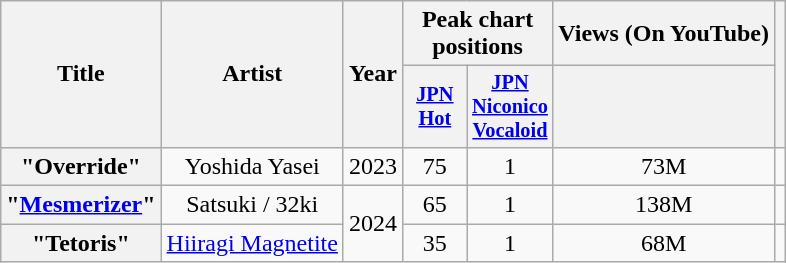<table class="wikitable plainrowheaders" style="text-align:center;">
<tr>
<th scope="col" rowspan="2">Title</th>
<th scope="col" rowspan="2">Artist</th>
<th scope="col" rowspan="2">Year</th>
<th scope="col" colspan="2">Peak chart positions</th>
<th>Views (On YouTube)</th>
<th rowspan="2" scope="col"></th>
</tr>
<tr>
<th scope="col" style="width:2.7em;font-size:85%;"><a href='#'>JPN<br>Hot</a></th>
<th scope="col" style="width:2.7em;font-size:85%;"><a href='#'>JPN<br>Niconico Vocaloid</a></th>
<th></th>
</tr>
<tr>
<th scope="row">"Override"</th>
<td>Yoshida Yasei</td>
<td>2023</td>
<td>75</td>
<td>1</td>
<td>73M</td>
<td></td>
</tr>
<tr>
<th scope="row">"<a href='#'>Mesmerizer</a>"</th>
<td>Satsuki / 32ki</td>
<td rowspan="2">2024</td>
<td>65</td>
<td>1</td>
<td>138M</td>
<td></td>
</tr>
<tr>
<th scope="row">"Tetoris"</th>
<td><a href='#'>Hiiragi Magnetite</a></td>
<td>35</td>
<td>1</td>
<td>68M</td>
<td></td>
</tr>
</table>
